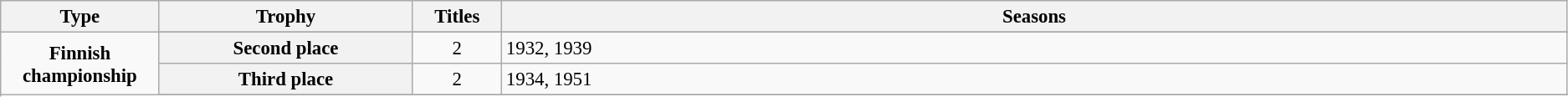<table class="wikitable plainrowheaders" style="font-size:95%; text-align:center;">
<tr>
<th style="width: 1%;">Type</th>
<th style="width: 5%;">Trophy</th>
<th style="width: 1%;">Titles</th>
<th style="width: 21%;">Seasons</th>
</tr>
<tr>
<td scope="rowgroup" rowspan="4"><strong>Finnish championship</strong></td>
</tr>
<tr>
<th scope="row">Second place</th>
<td>2</td>
<td align="left">1932, 1939</td>
</tr>
<tr>
<th scope="row">Third place</th>
<td>2</td>
<td align="left">1934, 1951</td>
</tr>
<tr>
</tr>
</table>
